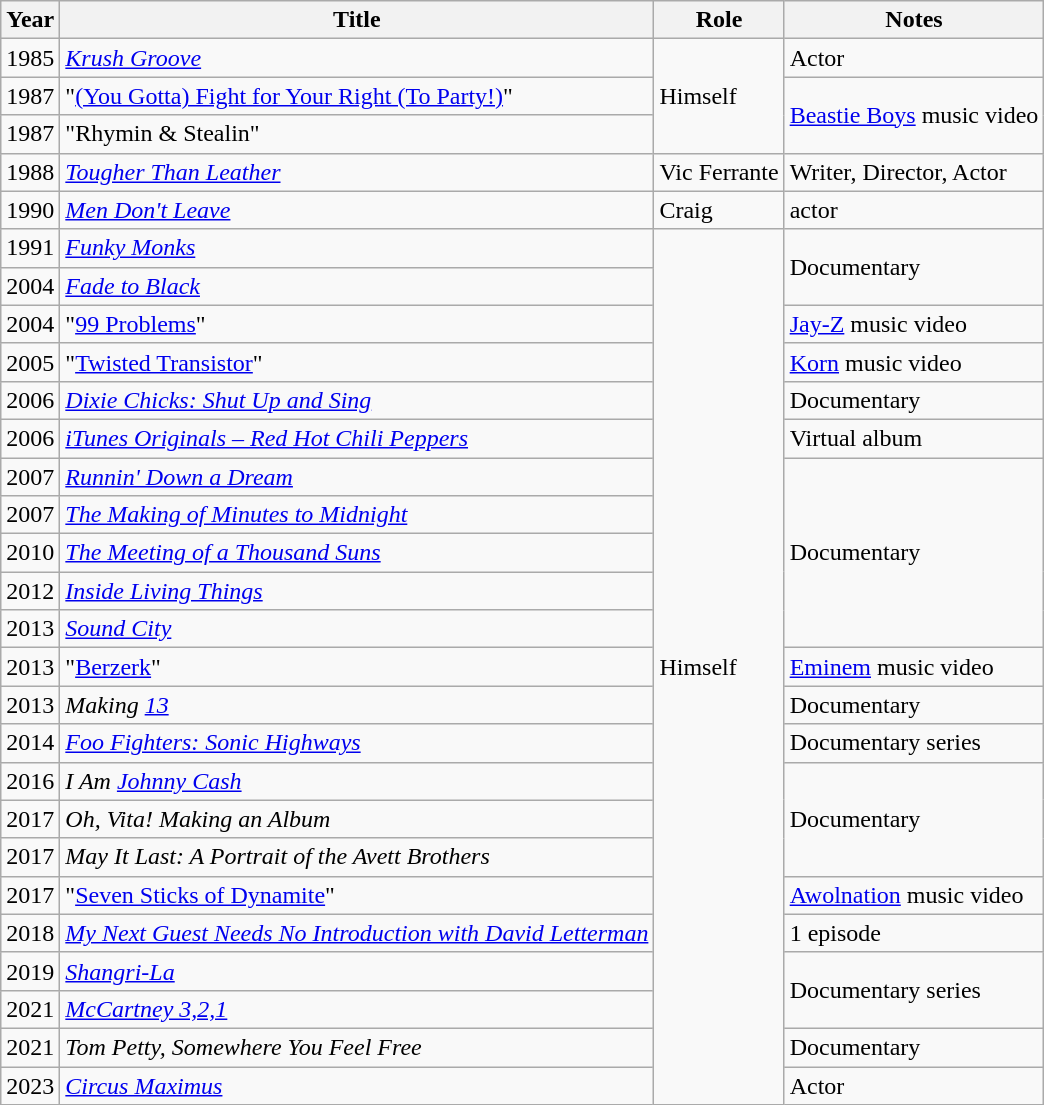<table class="wikitable sortable">
<tr>
<th>Year</th>
<th>Title</th>
<th>Role</th>
<th class="unsortable">Notes</th>
</tr>
<tr>
<td>1985</td>
<td><em><a href='#'>Krush Groove</a></em></td>
<td rowspan="3">Himself</td>
<td>Actor</td>
</tr>
<tr>
<td>1987</td>
<td>"<a href='#'>(You Gotta) Fight for Your Right (To Party!)</a>"</td>
<td rowspan="2"><a href='#'>Beastie Boys</a> music video</td>
</tr>
<tr>
<td>1987</td>
<td>"Rhymin & Stealin"</td>
</tr>
<tr>
<td>1988</td>
<td><em><a href='#'>Tougher Than Leather</a></em></td>
<td>Vic Ferrante</td>
<td>Writer, Director, Actor</td>
</tr>
<tr>
<td>1990</td>
<td><em><a href='#'>Men Don't Leave</a></em></td>
<td>Craig</td>
<td>actor</td>
</tr>
<tr>
<td>1991</td>
<td><em><a href='#'>Funky Monks</a></em></td>
<td rowspan="23">Himself</td>
<td rowspan="2">Documentary</td>
</tr>
<tr>
<td>2004</td>
<td><em><a href='#'>Fade to Black</a></em></td>
</tr>
<tr>
<td>2004</td>
<td>"<a href='#'>99 Problems</a>"</td>
<td><a href='#'>Jay-Z</a> music video</td>
</tr>
<tr>
<td>2005</td>
<td>"<a href='#'>Twisted Transistor</a>"</td>
<td><a href='#'>Korn</a> music video</td>
</tr>
<tr>
<td>2006</td>
<td><em><a href='#'>Dixie Chicks: Shut Up and Sing</a></em></td>
<td>Documentary</td>
</tr>
<tr>
<td>2006</td>
<td><em><a href='#'>iTunes Originals – Red Hot Chili Peppers</a></em></td>
<td>Virtual album</td>
</tr>
<tr>
<td>2007</td>
<td><em><a href='#'>Runnin' Down a Dream</a></em></td>
<td rowspan="5">Documentary</td>
</tr>
<tr>
<td>2007</td>
<td><em><a href='#'>The Making of Minutes to Midnight</a></em></td>
</tr>
<tr>
<td>2010</td>
<td><em><a href='#'>The Meeting of a Thousand Suns</a></em></td>
</tr>
<tr>
<td>2012</td>
<td><em><a href='#'>Inside Living Things</a></em></td>
</tr>
<tr>
<td>2013</td>
<td><em><a href='#'>Sound City</a></em></td>
</tr>
<tr>
<td>2013</td>
<td>"<a href='#'>Berzerk</a>"</td>
<td><a href='#'>Eminem</a> music video</td>
</tr>
<tr>
<td>2013</td>
<td><em>Making <a href='#'>13</a></em></td>
<td>Documentary</td>
</tr>
<tr>
<td>2014</td>
<td><em><a href='#'>Foo Fighters: Sonic Highways</a></em></td>
<td>Documentary series</td>
</tr>
<tr>
<td>2016</td>
<td><em>I Am <a href='#'>Johnny Cash</a></em></td>
<td rowspan="3">Documentary</td>
</tr>
<tr>
<td>2017</td>
<td><em>Oh, Vita! Making an Album</em></td>
</tr>
<tr>
<td>2017</td>
<td><em>May It Last: A Portrait of the Avett Brothers</em></td>
</tr>
<tr>
<td>2017</td>
<td>"<a href='#'>Seven Sticks of Dynamite</a>"</td>
<td><a href='#'>Awolnation</a> music video</td>
</tr>
<tr>
<td>2018</td>
<td><em><a href='#'>My Next Guest Needs No Introduction with David Letterman</a></em></td>
<td>1 episode</td>
</tr>
<tr>
<td>2019</td>
<td><em><a href='#'>Shangri-La</a></em></td>
<td rowspan="2">Documentary series</td>
</tr>
<tr>
<td>2021</td>
<td><em><a href='#'>McCartney 3,2,1</a></em></td>
</tr>
<tr>
<td>2021</td>
<td><em>Tom Petty, Somewhere You Feel Free</em></td>
<td>Documentary</td>
</tr>
<tr>
<td>2023</td>
<td><em><a href='#'>Circus Maximus</a></em></td>
<td>Actor</td>
</tr>
</table>
